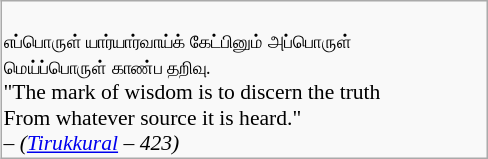<table style="float:right; width:325px; border:1px #aaa solid; border-collapse:collapse; background:#f9f9f9; margin:0 0 1em 1em; font-size:90%;">
<tr>
<td><br><small>எப்பொருள் யார்யார்வாய்க் கேட்பினும் அப்பொருள் <br>
மெய்ப்பொருள் காண்ப தறிவு.</small><br>
"The mark of wisdom is to discern the truth<br>
From whatever source it is heard."<br>
– <em>(<a href='#'>Tirukkural</a> – 423)</em></td>
</tr>
</table>
